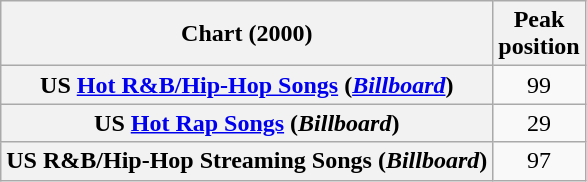<table class="wikitable plainrowheaders sortable">
<tr>
<th align="left">Chart (2000)</th>
<th style="text-align:center;">Peak<br>position</th>
</tr>
<tr>
<th scope="row">US <a href='#'>Hot R&B/Hip-Hop Songs</a> (<em><a href='#'>Billboard</a></em>)</th>
<td style="text-align:center;">99</td>
</tr>
<tr>
<th scope="row">US <a href='#'>Hot Rap Songs</a> (<em>Billboard</em>)</th>
<td style="text-align:center;">29</td>
</tr>
<tr>
<th scope="row">US R&B/Hip-Hop Streaming Songs (<em>Billboard</em>)</th>
<td style="text-align:center;">97</td>
</tr>
</table>
